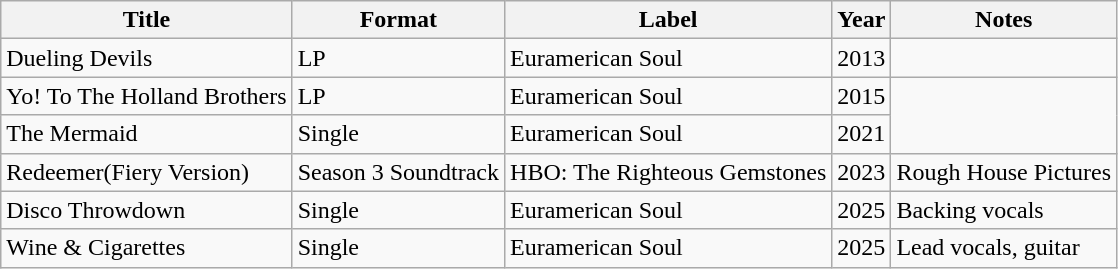<table class="wikitable">
<tr>
<th>Title</th>
<th>Format</th>
<th>Label</th>
<th>Year</th>
<th>Notes</th>
</tr>
<tr>
<td>Dueling Devils</td>
<td>LP</td>
<td>Euramerican Soul</td>
<td>2013</td>
<td></td>
</tr>
<tr>
<td>Yo! To The Holland Brothers</td>
<td>LP</td>
<td>Euramerican Soul</td>
<td>2015</td>
</tr>
<tr>
<td>The Mermaid</td>
<td>Single</td>
<td>Euramerican Soul</td>
<td>2021</td>
</tr>
<tr>
<td>Redeemer(Fiery Version)</td>
<td>Season 3 Soundtrack</td>
<td>HBO: The Righteous Gemstones</td>
<td>2023</td>
<td>Rough House Pictures</td>
</tr>
<tr>
<td>Disco Throwdown</td>
<td>Single</td>
<td>Euramerican Soul</td>
<td>2025</td>
<td>Backing vocals</td>
</tr>
<tr>
<td>Wine & Cigarettes</td>
<td>Single</td>
<td>Euramerican Soul</td>
<td>2025</td>
<td>Lead vocals, guitar</td>
</tr>
</table>
